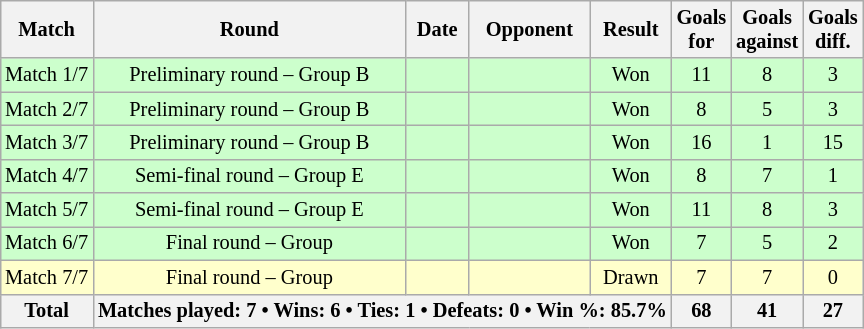<table class="wikitable sortable" style="text-align: center; font-size: 85%; margin-left: 1em;">
<tr>
<th>Match</th>
<th>Round</th>
<th>Date</th>
<th>Opponent</th>
<th>Result</th>
<th>Goals<br>for</th>
<th>Goals<br>against</th>
<th>Goals<br>diff.</th>
</tr>
<tr style="background-color: #ccffcc;">
<td>Match 1/7</td>
<td>Preliminary round – Group B</td>
<td style="text-align: right;"></td>
<td style="text-align: left;"></td>
<td>Won</td>
<td>11</td>
<td>8</td>
<td>3</td>
</tr>
<tr style="background-color: #ccffcc;">
<td>Match 2/7</td>
<td>Preliminary round – Group B</td>
<td style="text-align: right;"></td>
<td style="text-align: left;"></td>
<td>Won</td>
<td>8</td>
<td>5</td>
<td>3</td>
</tr>
<tr style="background-color: #ccffcc;">
<td>Match 3/7</td>
<td>Preliminary round – Group B</td>
<td style="text-align: right;"></td>
<td style="text-align: left;"></td>
<td>Won</td>
<td>16</td>
<td>1</td>
<td>15</td>
</tr>
<tr style="background-color: #ccffcc;">
<td>Match 4/7</td>
<td>Semi-final round – Group E</td>
<td style="text-align: right;"></td>
<td style="text-align: left;"></td>
<td>Won</td>
<td>8</td>
<td>7</td>
<td>1</td>
</tr>
<tr style="background-color: #ccffcc;">
<td>Match 5/7</td>
<td>Semi-final round – Group E</td>
<td style="text-align: right;"></td>
<td style="text-align: left;"></td>
<td>Won</td>
<td>11</td>
<td>8</td>
<td>3</td>
</tr>
<tr style="background-color: #ccffcc;">
<td>Match 6/7</td>
<td>Final round – Group</td>
<td style="text-align: right;"></td>
<td style="text-align: left;"></td>
<td>Won</td>
<td>7</td>
<td>5</td>
<td>2</td>
</tr>
<tr style="background-color: #ffffcc;">
<td>Match 7/7</td>
<td>Final round – Group</td>
<td style="text-align: right;"></td>
<td style="text-align: left;"></td>
<td>Drawn</td>
<td>7</td>
<td>7</td>
<td>0</td>
</tr>
<tr>
<th>Total</th>
<th colspan="4">Matches played: 7 • Wins: 6 • Ties: 1 • Defeats: 0 • Win %: 85.7%</th>
<th>68</th>
<th>41</th>
<th>27</th>
</tr>
</table>
